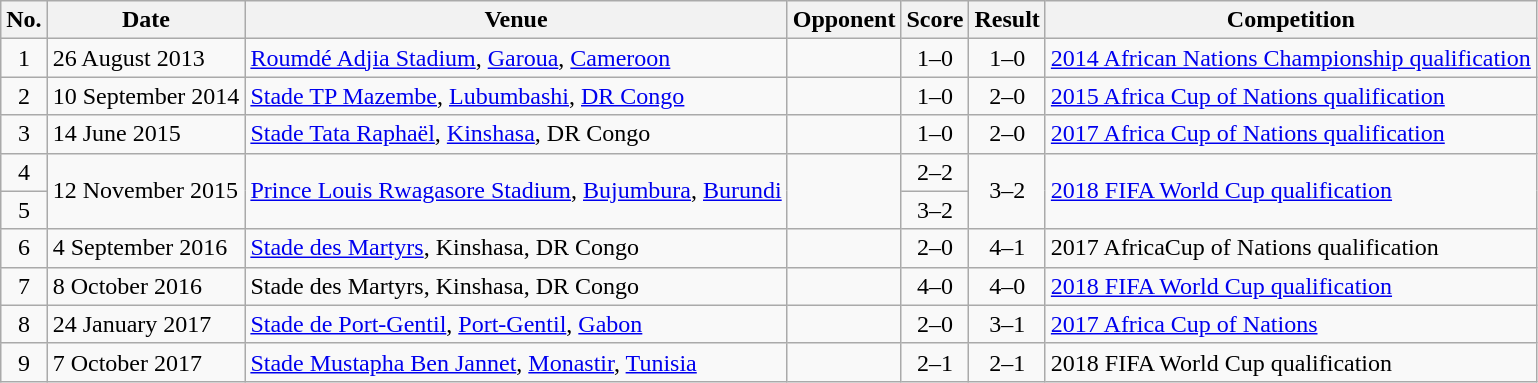<table class="wikitable sortable">
<tr>
<th scope="col">No.</th>
<th scope="col">Date</th>
<th scope="col">Venue</th>
<th scope="col">Opponent</th>
<th scope="col">Score</th>
<th scope="col">Result</th>
<th scope="col">Competition</th>
</tr>
<tr>
<td align="center">1</td>
<td>26 August 2013</td>
<td><a href='#'>Roumdé Adjia Stadium</a>, <a href='#'>Garoua</a>, <a href='#'>Cameroon</a></td>
<td></td>
<td align="center">1–0</td>
<td align="center">1–0</td>
<td><a href='#'>2014 African Nations Championship qualification</a></td>
</tr>
<tr>
<td align="center">2</td>
<td>10 September 2014</td>
<td><a href='#'>Stade TP Mazembe</a>, <a href='#'>Lubumbashi</a>, <a href='#'>DR Congo</a></td>
<td></td>
<td align="center">1–0</td>
<td align="center">2–0</td>
<td><a href='#'>2015 Africa Cup of Nations qualification</a></td>
</tr>
<tr>
<td align="center">3</td>
<td>14 June 2015</td>
<td><a href='#'>Stade Tata Raphaël</a>, <a href='#'>Kinshasa</a>, DR Congo</td>
<td></td>
<td align="center">1–0</td>
<td align="center">2–0</td>
<td><a href='#'>2017 Africa Cup of Nations qualification</a></td>
</tr>
<tr>
<td align="center">4</td>
<td rowspan="2">12 November 2015</td>
<td rowspan="2"><a href='#'>Prince Louis Rwagasore Stadium</a>, <a href='#'>Bujumbura</a>, <a href='#'>Burundi</a></td>
<td rowspan="2"></td>
<td align="center">2–2</td>
<td rowspan="2" style="text-align:center">3–2</td>
<td rowspan="2"><a href='#'>2018 FIFA World Cup qualification</a></td>
</tr>
<tr>
<td align="center">5</td>
<td align="center">3–2</td>
</tr>
<tr>
<td align="center">6</td>
<td>4 September 2016</td>
<td><a href='#'>Stade des Martyrs</a>, Kinshasa, DR Congo</td>
<td></td>
<td align="center">2–0</td>
<td align="center">4–1</td>
<td>2017 AfricaCup of Nations qualification</td>
</tr>
<tr>
<td align="center">7</td>
<td>8 October 2016</td>
<td>Stade des Martyrs, Kinshasa, DR Congo</td>
<td></td>
<td align="center">4–0</td>
<td align="center">4–0</td>
<td><a href='#'>2018 FIFA World Cup qualification</a></td>
</tr>
<tr>
<td align="center">8</td>
<td>24 January 2017</td>
<td><a href='#'>Stade de Port-Gentil</a>, <a href='#'>Port-Gentil</a>, <a href='#'>Gabon</a></td>
<td></td>
<td align="center">2–0</td>
<td align="center">3–1</td>
<td><a href='#'>2017 Africa Cup of Nations</a></td>
</tr>
<tr>
<td align="center">9</td>
<td>7 October 2017</td>
<td><a href='#'>Stade Mustapha Ben Jannet</a>, <a href='#'>Monastir</a>, <a href='#'>Tunisia</a></td>
<td></td>
<td align="center">2–1</td>
<td align="center">2–1</td>
<td>2018 FIFA World Cup qualification</td>
</tr>
</table>
